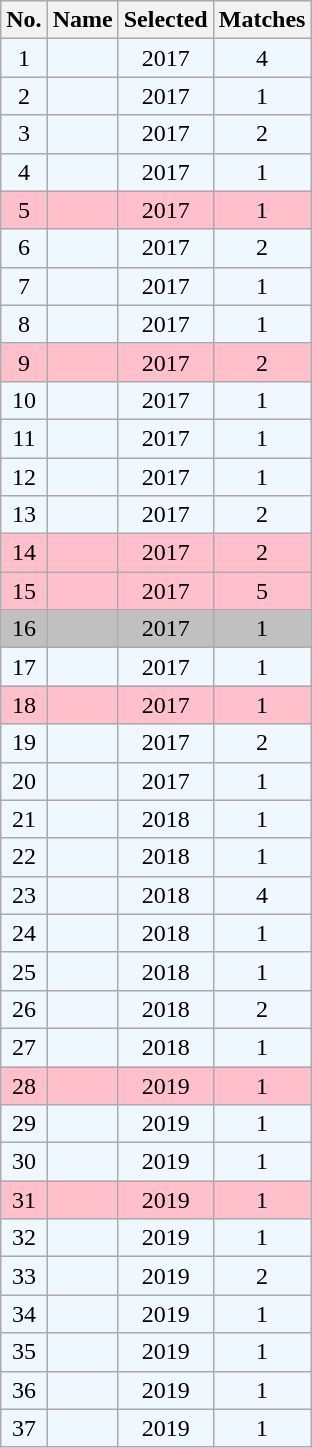<table class="wikitable sortable" style="text-align: center;">
<tr>
<th>No.</th>
<th>Name</th>
<th>Selected</th>
<th>Matches</th>
</tr>
<tr bgcolor=#F0F8FF>
<td>1</td>
<td align=left></td>
<td>2017</td>
<td>4</td>
</tr>
<tr bgcolor=#F0F8FF>
<td>2</td>
<td align=left></td>
<td>2017</td>
<td>1</td>
</tr>
<tr bgcolor=#F0F8FF>
<td>3</td>
<td align=left></td>
<td>2017</td>
<td>2</td>
</tr>
<tr bgcolor=#F0F8FF>
<td>4</td>
<td align=left></td>
<td>2017</td>
<td>1</td>
</tr>
<tr bgcolor=#FFC0CB>
<td>5</td>
<td align=left></td>
<td>2017</td>
<td>1</td>
</tr>
<tr bgcolor=#F0F8FF>
<td>6</td>
<td align=left></td>
<td>2017</td>
<td>2</td>
</tr>
<tr bgcolor=#F0F8FF>
<td>7</td>
<td align=left></td>
<td>2017</td>
<td>1</td>
</tr>
<tr bgcolor=#F0F8FF>
<td>8</td>
<td align=left></td>
<td>2017</td>
<td>1</td>
</tr>
<tr bgcolor=#FFC0CB>
<td>9</td>
<td align=left></td>
<td>2017</td>
<td>2</td>
</tr>
<tr bgcolor=#F0F8FF>
<td>10</td>
<td align=left></td>
<td>2017</td>
<td>1</td>
</tr>
<tr bgcolor=#F0F8FF>
<td>11</td>
<td align=left></td>
<td>2017</td>
<td>1</td>
</tr>
<tr bgcolor=#F0F8FF>
<td>12</td>
<td align=left></td>
<td>2017</td>
<td>1</td>
</tr>
<tr bgcolor=#F0F8FF>
<td>13</td>
<td align=left></td>
<td>2017</td>
<td>2</td>
</tr>
<tr bgcolor=#FFC0CB>
<td>14</td>
<td align=left></td>
<td>2017</td>
<td>2</td>
</tr>
<tr bgcolor=#FFC0CB>
<td>15</td>
<td align=left></td>
<td>2017</td>
<td>5</td>
</tr>
<tr bgcolor=silver>
<td>16</td>
<td align=left></td>
<td>2017</td>
<td>1</td>
</tr>
<tr bgcolor=#F0F8FF>
<td>17</td>
<td align=left></td>
<td>2017</td>
<td>1</td>
</tr>
<tr bgcolor=#FFC0CB>
<td>18</td>
<td align=left></td>
<td>2017</td>
<td>1</td>
</tr>
<tr bgcolor=#F0F8FF>
<td>19</td>
<td align=left></td>
<td>2017</td>
<td>2</td>
</tr>
<tr bgcolor=#F0F8FF>
<td>20</td>
<td align=left></td>
<td>2017</td>
<td>1</td>
</tr>
<tr bgcolor=#F0F8FF>
<td>21</td>
<td align=left></td>
<td>2018</td>
<td>1</td>
</tr>
<tr bgcolor=#F0F8FF>
<td>22</td>
<td align=left></td>
<td>2018</td>
<td>1</td>
</tr>
<tr bgcolor=#F0F8FF>
<td>23</td>
<td align=left></td>
<td>2018</td>
<td>4</td>
</tr>
<tr bgcolor=#F0F8FF>
<td>24</td>
<td align=left></td>
<td>2018</td>
<td>1</td>
</tr>
<tr bgcolor=#F0F8FF>
<td>25</td>
<td align=left></td>
<td>2018</td>
<td>1</td>
</tr>
<tr bgcolor=#F0F8FF>
<td>26</td>
<td align=left></td>
<td>2018</td>
<td>2</td>
</tr>
<tr bgcolor=#F0F8FF>
<td>27</td>
<td align=left></td>
<td>2018</td>
<td>1</td>
</tr>
<tr bgcolor=#FFC0CB>
<td>28</td>
<td align=left></td>
<td>2019</td>
<td>1</td>
</tr>
<tr bgcolor=#F0F8FF>
<td>29</td>
<td align=left></td>
<td>2019</td>
<td>1</td>
</tr>
<tr bgcolor=#F0F8FF>
<td>30</td>
<td align=left></td>
<td>2019</td>
<td>1</td>
</tr>
<tr bgcolor=#FFC0CB>
<td>31</td>
<td align=left></td>
<td>2019</td>
<td>1</td>
</tr>
<tr bgcolor=#F0F8FF>
<td>32</td>
<td align=left></td>
<td>2019</td>
<td>1</td>
</tr>
<tr bgcolor=#F0F8FF>
<td>33</td>
<td align=left></td>
<td>2019</td>
<td>2</td>
</tr>
<tr bgcolor=#F0F8FF>
<td>34</td>
<td align=left></td>
<td>2019</td>
<td>1</td>
</tr>
<tr bgcolor=#F0F8FF>
<td>35</td>
<td align=left></td>
<td>2019</td>
<td>1</td>
</tr>
<tr bgcolor=#F0F8FF>
<td>36</td>
<td align=left></td>
<td>2019</td>
<td>1</td>
</tr>
<tr bgcolor=#F0F8FF>
<td>37</td>
<td align=left></td>
<td>2019</td>
<td>1</td>
</tr>
</table>
